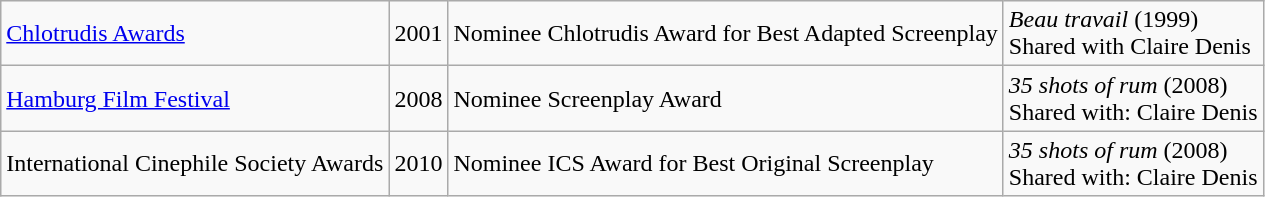<table class="wikitable">
<tr>
<td><a href='#'>Chlotrudis Awards</a></td>
<td>2001</td>
<td>Nominee Chlotrudis Award for Best Adapted Screenplay</td>
<td><em>Beau travail</em> (1999)<br>Shared with Claire Denis</td>
</tr>
<tr>
<td><a href='#'>Hamburg Film Festival</a></td>
<td>2008</td>
<td>Nominee Screenplay Award</td>
<td><em>35 shots of rum</em> (2008)<br>Shared with: Claire Denis</td>
</tr>
<tr>
<td>International Cinephile Society Awards</td>
<td>2010</td>
<td>Nominee ICS Award for Best Original Screenplay</td>
<td><em>35 shots of rum</em> (2008)<br>Shared with: Claire Denis</td>
</tr>
</table>
